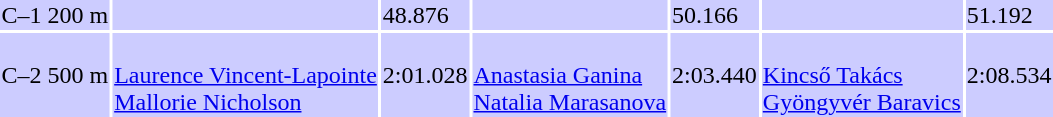<table>
<tr bgcolor=ccccff>
<td>C–1 200 m</td>
<td></td>
<td>48.876</td>
<td></td>
<td>50.166</td>
<td></td>
<td>51.192</td>
</tr>
<tr bgcolor=ccccff>
<td>C–2 500 m</td>
<td><br><a href='#'>Laurence Vincent-Lapointe</a><br><a href='#'>Mallorie Nicholson</a></td>
<td>2:01.028</td>
<td><br><a href='#'>Anastasia Ganina</a><br><a href='#'>Natalia Marasanova</a></td>
<td>2:03.440</td>
<td><br><a href='#'>Kincső Takács</a><br><a href='#'>Gyöngyvér Baravics</a></td>
<td>2:08.534</td>
</tr>
</table>
